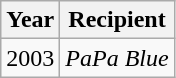<table class="wikitable sortable">
<tr>
<th>Year</th>
<th>Recipient</th>
</tr>
<tr>
<td>2003</td>
<td><em>PaPa Blue</em></td>
</tr>
</table>
